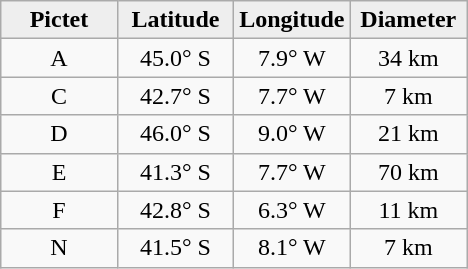<table class="wikitable">
<tr>
<th width="25%" style="background:#eeeeee;">Pictet</th>
<th width="25%" style="background:#eeeeee;">Latitude</th>
<th width="25%" style="background:#eeeeee;">Longitude</th>
<th width="25%" style="background:#eeeeee;">Diameter</th>
</tr>
<tr>
<td align="center">A</td>
<td align="center">45.0° S</td>
<td align="center">7.9° W</td>
<td align="center">34 km</td>
</tr>
<tr>
<td align="center">C</td>
<td align="center">42.7° S</td>
<td align="center">7.7° W</td>
<td align="center">7 km</td>
</tr>
<tr>
<td align="center">D</td>
<td align="center">46.0° S</td>
<td align="center">9.0° W</td>
<td align="center">21 km</td>
</tr>
<tr>
<td align="center">E</td>
<td align="center">41.3° S</td>
<td align="center">7.7° W</td>
<td align="center">70 km</td>
</tr>
<tr>
<td align="center">F</td>
<td align="center">42.8° S</td>
<td align="center">6.3° W</td>
<td align="center">11 km</td>
</tr>
<tr>
<td align="center">N</td>
<td align="center">41.5° S</td>
<td align="center">8.1° W</td>
<td align="center">7 km</td>
</tr>
</table>
